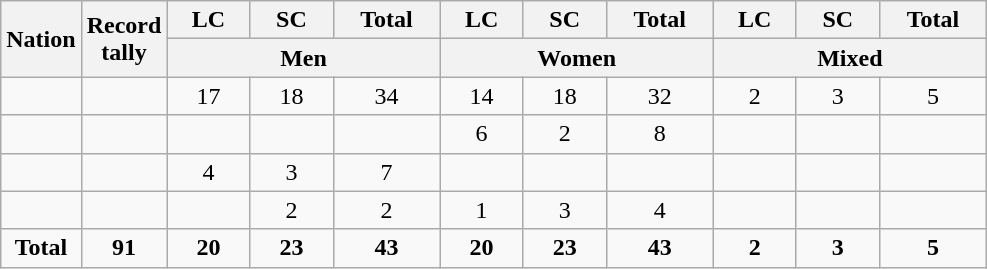<table class="wikitable sortable" style="text-align:center">
<tr>
<th rowspan="2">Nation</th>
<th rowspan="2">Record<br>tally</th>
<th style="width:3em">LC</th>
<th style="width:3em">SC</th>
<th style="width:4em">Total</th>
<th style="width:3em">LC</th>
<th style="width:3em">SC</th>
<th style="width:4em">Total</th>
<th style="width:3em">LC</th>
<th style="width:3em">SC</th>
<th style="width:4em">Total</th>
</tr>
<tr class="unsortable">
<th colspan="3">Men</th>
<th colspan="3">Women</th>
<th colspan="3">Mixed</th>
</tr>
<tr>
<td align="left"></td>
<td></td>
<td>17</td>
<td>18</td>
<td>34</td>
<td>14</td>
<td>18</td>
<td>32</td>
<td>2</td>
<td>3</td>
<td>5</td>
</tr>
<tr>
<td align="left"></td>
<td></td>
<td></td>
<td></td>
<td></td>
<td>6</td>
<td>2</td>
<td>8</td>
<td></td>
<td></td>
<td></td>
</tr>
<tr>
<td align="left"></td>
<td></td>
<td>4</td>
<td>3</td>
<td>7</td>
<td></td>
<td></td>
<td></td>
<td></td>
<td></td>
<td></td>
</tr>
<tr>
<td align="left"></td>
<td></td>
<td></td>
<td>2</td>
<td>2</td>
<td>1</td>
<td>3</td>
<td>4</td>
<td></td>
<td></td>
<td></td>
</tr>
<tr class="sortbottom">
<td><strong>Total</strong></td>
<td><strong>91</strong></td>
<td><strong>20</strong></td>
<td><strong>23</strong></td>
<td><strong>43</strong></td>
<td><strong>20</strong></td>
<td><strong>23</strong></td>
<td><strong>43</strong></td>
<td><strong>2</strong></td>
<td><strong>3</strong></td>
<td><strong>5</strong></td>
</tr>
</table>
